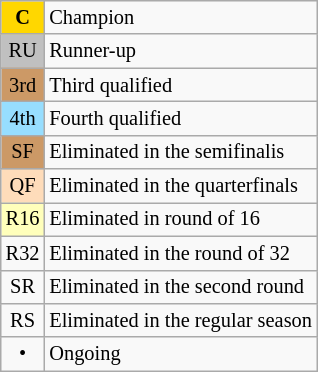<table class=wikitable style="text-align:center;font-size:85%">
<tr>
<td bgcolor=gold><strong>C</strong></td>
<td align=left>Champion</td>
</tr>
<tr>
<td bgcolor=silver>RU</td>
<td align=left>Runner-up</td>
</tr>
<tr>
<td bgcolor=#CC9966>3rd</td>
<td align=left>Third qualified</td>
</tr>
<tr>
<td bgcolor=#97DEFF>4th</td>
<td align=left>Fourth qualified</td>
</tr>
<tr>
<td bgcolor=#CC9966>SF</td>
<td align=left>Eliminated in the semifinalis</td>
</tr>
<tr>
<td bgcolor=#FEDCBA>QF</td>
<td align=left>Eliminated in the quarterfinals</td>
</tr>
<tr>
<td bgcolor=#FFFFBB>R16</td>
<td align=left>Eliminated in round of 16</td>
</tr>
<tr>
<td bgcolor=>R32</td>
<td align=left>Eliminated in the round of 32</td>
</tr>
<tr>
<td bgcolor=>SR</td>
<td align=left>Eliminated in the second round</td>
</tr>
<tr>
<td>RS</td>
<td align=left>Eliminated in the regular season</td>
</tr>
<tr>
<td>•</td>
<td align=left>Ongoing</td>
</tr>
</table>
